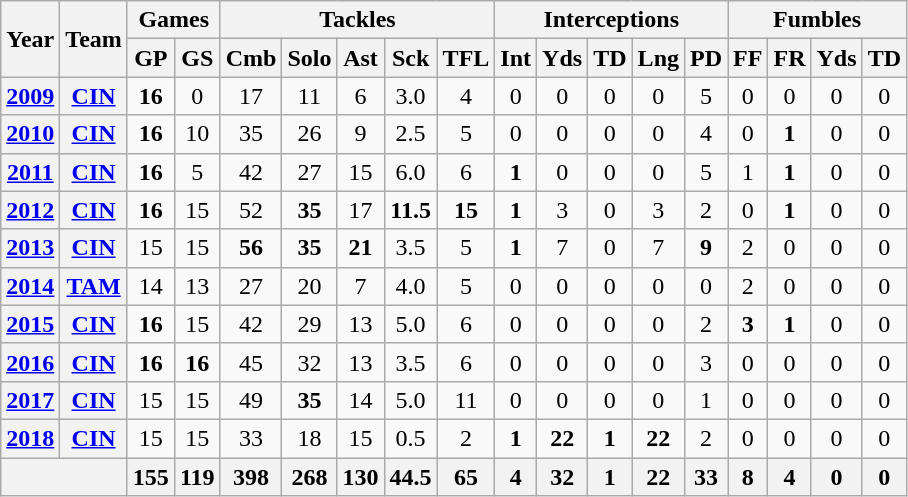<table class="wikitable" style="text-align:center">
<tr>
<th rowspan="2">Year</th>
<th rowspan="2">Team</th>
<th colspan="2">Games</th>
<th colspan="5">Tackles</th>
<th colspan="5">Interceptions</th>
<th colspan="4">Fumbles</th>
</tr>
<tr>
<th>GP</th>
<th>GS</th>
<th>Cmb</th>
<th>Solo</th>
<th>Ast</th>
<th>Sck</th>
<th>TFL</th>
<th>Int</th>
<th>Yds</th>
<th>TD</th>
<th>Lng</th>
<th>PD</th>
<th>FF</th>
<th>FR</th>
<th>Yds</th>
<th>TD</th>
</tr>
<tr>
<th><a href='#'>2009</a></th>
<th><a href='#'>CIN</a></th>
<td><strong>16</strong></td>
<td>0</td>
<td>17</td>
<td>11</td>
<td>6</td>
<td>3.0</td>
<td>4</td>
<td>0</td>
<td>0</td>
<td>0</td>
<td>0</td>
<td>5</td>
<td>0</td>
<td>0</td>
<td>0</td>
<td>0</td>
</tr>
<tr>
<th><a href='#'>2010</a></th>
<th><a href='#'>CIN</a></th>
<td><strong>16</strong></td>
<td>10</td>
<td>35</td>
<td>26</td>
<td>9</td>
<td>2.5</td>
<td>5</td>
<td>0</td>
<td>0</td>
<td>0</td>
<td>0</td>
<td>4</td>
<td>0</td>
<td><strong>1</strong></td>
<td>0</td>
<td>0</td>
</tr>
<tr>
<th><a href='#'>2011</a></th>
<th><a href='#'>CIN</a></th>
<td><strong>16</strong></td>
<td>5</td>
<td>42</td>
<td>27</td>
<td>15</td>
<td>6.0</td>
<td>6</td>
<td><strong>1</strong></td>
<td>0</td>
<td>0</td>
<td>0</td>
<td>5</td>
<td>1</td>
<td><strong>1</strong></td>
<td>0</td>
<td>0</td>
</tr>
<tr>
<th><a href='#'>2012</a></th>
<th><a href='#'>CIN</a></th>
<td><strong>16</strong></td>
<td>15</td>
<td>52</td>
<td><strong>35</strong></td>
<td>17</td>
<td><strong>11.5</strong></td>
<td><strong>15</strong></td>
<td><strong>1</strong></td>
<td>3</td>
<td>0</td>
<td>3</td>
<td>2</td>
<td>0</td>
<td><strong>1</strong></td>
<td>0</td>
<td>0</td>
</tr>
<tr>
<th><a href='#'>2013</a></th>
<th><a href='#'>CIN</a></th>
<td>15</td>
<td>15</td>
<td><strong>56</strong></td>
<td><strong>35</strong></td>
<td><strong>21</strong></td>
<td>3.5</td>
<td>5</td>
<td><strong>1</strong></td>
<td>7</td>
<td>0</td>
<td>7</td>
<td><strong>9</strong></td>
<td>2</td>
<td>0</td>
<td>0</td>
<td>0</td>
</tr>
<tr>
<th><a href='#'>2014</a></th>
<th><a href='#'>TAM</a></th>
<td>14</td>
<td>13</td>
<td>27</td>
<td>20</td>
<td>7</td>
<td>4.0</td>
<td>5</td>
<td>0</td>
<td>0</td>
<td>0</td>
<td>0</td>
<td>0</td>
<td>2</td>
<td>0</td>
<td>0</td>
<td>0</td>
</tr>
<tr>
<th><a href='#'>2015</a></th>
<th><a href='#'>CIN</a></th>
<td><strong>16</strong></td>
<td>15</td>
<td>42</td>
<td>29</td>
<td>13</td>
<td>5.0</td>
<td>6</td>
<td>0</td>
<td>0</td>
<td>0</td>
<td>0</td>
<td>2</td>
<td><strong>3</strong></td>
<td><strong>1</strong></td>
<td>0</td>
<td>0</td>
</tr>
<tr>
<th><a href='#'>2016</a></th>
<th><a href='#'>CIN</a></th>
<td><strong>16</strong></td>
<td><strong>16</strong></td>
<td>45</td>
<td>32</td>
<td>13</td>
<td>3.5</td>
<td>6</td>
<td>0</td>
<td>0</td>
<td>0</td>
<td>0</td>
<td>3</td>
<td>0</td>
<td>0</td>
<td>0</td>
<td>0</td>
</tr>
<tr>
<th><a href='#'>2017</a></th>
<th><a href='#'>CIN</a></th>
<td>15</td>
<td>15</td>
<td>49</td>
<td><strong>35</strong></td>
<td>14</td>
<td>5.0</td>
<td>11</td>
<td>0</td>
<td>0</td>
<td>0</td>
<td>0</td>
<td>1</td>
<td>0</td>
<td>0</td>
<td>0</td>
<td>0</td>
</tr>
<tr>
<th><a href='#'>2018</a></th>
<th><a href='#'>CIN</a></th>
<td>15</td>
<td>15</td>
<td>33</td>
<td>18</td>
<td>15</td>
<td>0.5</td>
<td>2</td>
<td><strong>1</strong></td>
<td><strong>22</strong></td>
<td><strong>1</strong></td>
<td><strong>22</strong></td>
<td>2</td>
<td>0</td>
<td>0</td>
<td>0</td>
<td>0</td>
</tr>
<tr>
<th colspan="2"></th>
<th>155</th>
<th>119</th>
<th>398</th>
<th>268</th>
<th>130</th>
<th>44.5</th>
<th>65</th>
<th>4</th>
<th>32</th>
<th>1</th>
<th>22</th>
<th>33</th>
<th>8</th>
<th>4</th>
<th>0</th>
<th>0</th>
</tr>
</table>
